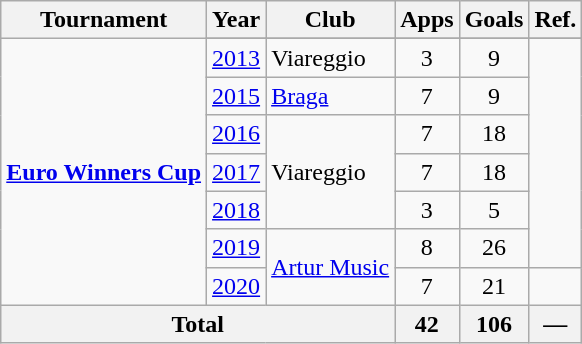<table class="wikitable" style="text-align:center;">
<tr>
<th>Tournament</th>
<th>Year</th>
<th>Club</th>
<th>Apps</th>
<th>Goals</th>
<th>Ref.</th>
</tr>
<tr>
<td rowspan="8"><strong><a href='#'>Euro Winners Cup</a></strong></td>
</tr>
<tr>
<td> <a href='#'>2013</a></td>
<td align=left> Viareggio</td>
<td>3</td>
<td>9</td>
<td rowspan=6></td>
</tr>
<tr>
<td> <a href='#'>2015</a></td>
<td align=left> <a href='#'>Braga</a></td>
<td>7</td>
<td>9</td>
</tr>
<tr>
<td> <a href='#'>2016</a></td>
<td align=left rowspan=3> Viareggio</td>
<td>7</td>
<td>18</td>
</tr>
<tr>
<td> <a href='#'>2017</a></td>
<td>7</td>
<td>18</td>
</tr>
<tr>
<td> <a href='#'>2018</a></td>
<td>3</td>
<td>5</td>
</tr>
<tr>
<td> <a href='#'>2019</a></td>
<td align=left rowspan=2> <a href='#'>Artur Music</a></td>
<td>8</td>
<td>26</td>
</tr>
<tr>
<td> <a href='#'>2020</a></td>
<td>7</td>
<td>21</td>
<td></td>
</tr>
<tr>
<th colspan=3>Total</th>
<th>42</th>
<th>106</th>
<th>—</th>
</tr>
</table>
